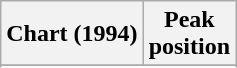<table class="wikitable sortable plainrowheaders">
<tr>
<th>Chart (1994)</th>
<th>Peak<br>position</th>
</tr>
<tr>
</tr>
<tr>
</tr>
<tr>
</tr>
<tr>
</tr>
<tr>
</tr>
<tr>
</tr>
<tr>
</tr>
</table>
